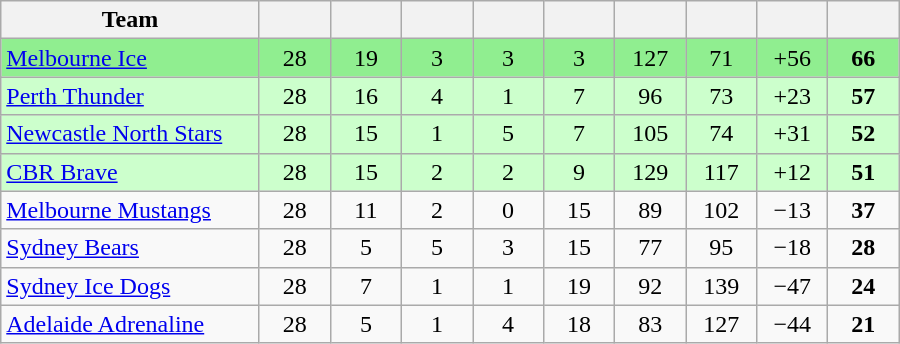<table class="wikitable" style="text-align:center;">
<tr>
<th width=165>Team</th>
<th width=40></th>
<th width=40></th>
<th width=40></th>
<th width=40></th>
<th width=40></th>
<th width=40></th>
<th width=40></th>
<th width=40></th>
<th width=40></th>
</tr>
<tr style="background:#90EE90;">
<td style="text-align:left;"><a href='#'>Melbourne Ice</a></td>
<td>28</td>
<td>19</td>
<td>3</td>
<td>3</td>
<td>3</td>
<td>127</td>
<td>71</td>
<td>+56</td>
<td><strong>66</strong></td>
</tr>
<tr style="background:#ccffcc;">
<td style="text-align:left;"><a href='#'>Perth Thunder</a></td>
<td>28</td>
<td>16</td>
<td>4</td>
<td>1</td>
<td>7</td>
<td>96</td>
<td>73</td>
<td>+23</td>
<td><strong>57</strong></td>
</tr>
<tr style="background:#ccffcc;">
<td style="text-align:left;"><a href='#'>Newcastle North Stars</a></td>
<td>28</td>
<td>15</td>
<td>1</td>
<td>5</td>
<td>7</td>
<td>105</td>
<td>74</td>
<td>+31</td>
<td><strong>52</strong></td>
</tr>
<tr style="background:#ccffcc;">
<td style="text-align:left;"><a href='#'>CBR Brave</a></td>
<td>28</td>
<td>15</td>
<td>2</td>
<td>2</td>
<td>9</td>
<td>129</td>
<td>117</td>
<td>+12</td>
<td><strong>51</strong></td>
</tr>
<tr>
<td style="text-align:left;"><a href='#'>Melbourne Mustangs</a></td>
<td>28</td>
<td>11</td>
<td>2</td>
<td>0</td>
<td>15</td>
<td>89</td>
<td>102</td>
<td>−13</td>
<td><strong>37</strong></td>
</tr>
<tr>
<td style="text-align:left;"><a href='#'>Sydney Bears</a></td>
<td>28</td>
<td>5</td>
<td>5</td>
<td>3</td>
<td>15</td>
<td>77</td>
<td>95</td>
<td>−18</td>
<td><strong>28</strong></td>
</tr>
<tr>
<td style="text-align:left;"><a href='#'>Sydney Ice Dogs</a></td>
<td>28</td>
<td>7</td>
<td>1</td>
<td>1</td>
<td>19</td>
<td>92</td>
<td>139</td>
<td>−47</td>
<td><strong>24</strong></td>
</tr>
<tr>
<td style="text-align:left;"><a href='#'>Adelaide Adrenaline</a></td>
<td>28</td>
<td>5</td>
<td>1</td>
<td>4</td>
<td>18</td>
<td>83</td>
<td>127</td>
<td>−44</td>
<td><strong>21</strong></td>
</tr>
</table>
